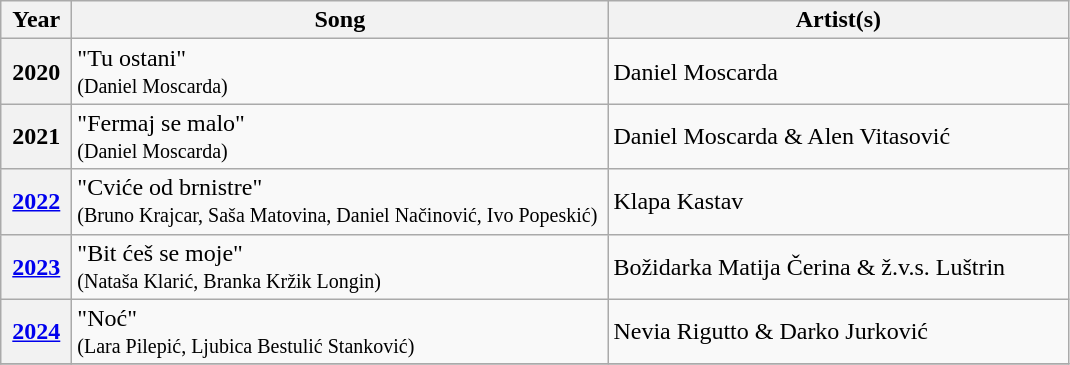<table class="wikitable plainrowheaders">
<tr>
<th style="width:40px;">Year</th>
<th style="width:350px;">Song</th>
<th style="width:300px;">Artist(s)</th>
</tr>
<tr>
<th scope="row">2020</th>
<td>"Tu ostani"<br><small>(Daniel Moscarda)</small></td>
<td>Daniel Moscarda</td>
</tr>
<tr>
<th scope="row">2021</th>
<td>"Fermaj se malo"<br><small>(Daniel Moscarda)</small></td>
<td>Daniel Moscarda & Alen Vitasović</td>
</tr>
<tr>
<th scope="row"><a href='#'>2022</a></th>
<td>"Cviće od brnistre"<br><small>(Bruno Krajcar, Saša Matovina, Daniel Načinović, Ivo Popeskić)</small></td>
<td>Klapa Kastav</td>
</tr>
<tr>
<th scope="row"><a href='#'>2023</a></th>
<td>"Bit ćeš se moje"<br><small>(Nataša Klarić, Branka Kržik Longin)</small></td>
<td>Božidarka Matija Čerina & ž.v.s. Luštrin</td>
</tr>
<tr>
<th scope="row"><a href='#'>2024</a></th>
<td>"Noć"<br><small>(Lara Pilepić, Ljubica Bestulić Stanković)</small></td>
<td>Nevia Rigutto & Darko Jurković</td>
</tr>
<tr>
</tr>
</table>
